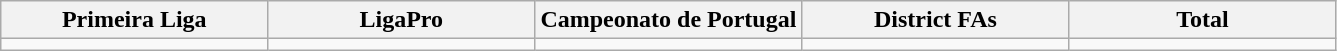<table class="wikitable">
<tr>
<th width="20%">Primeira Liga</th>
<th width="20%">LigaPro</th>
<th width="20%">Campeonato de Portugal</th>
<th width="20%">District FAs</th>
<th width="20%">Total</th>
</tr>
<tr>
<td></td>
<td></td>
<td></td>
<td></td>
<td></td>
</tr>
</table>
